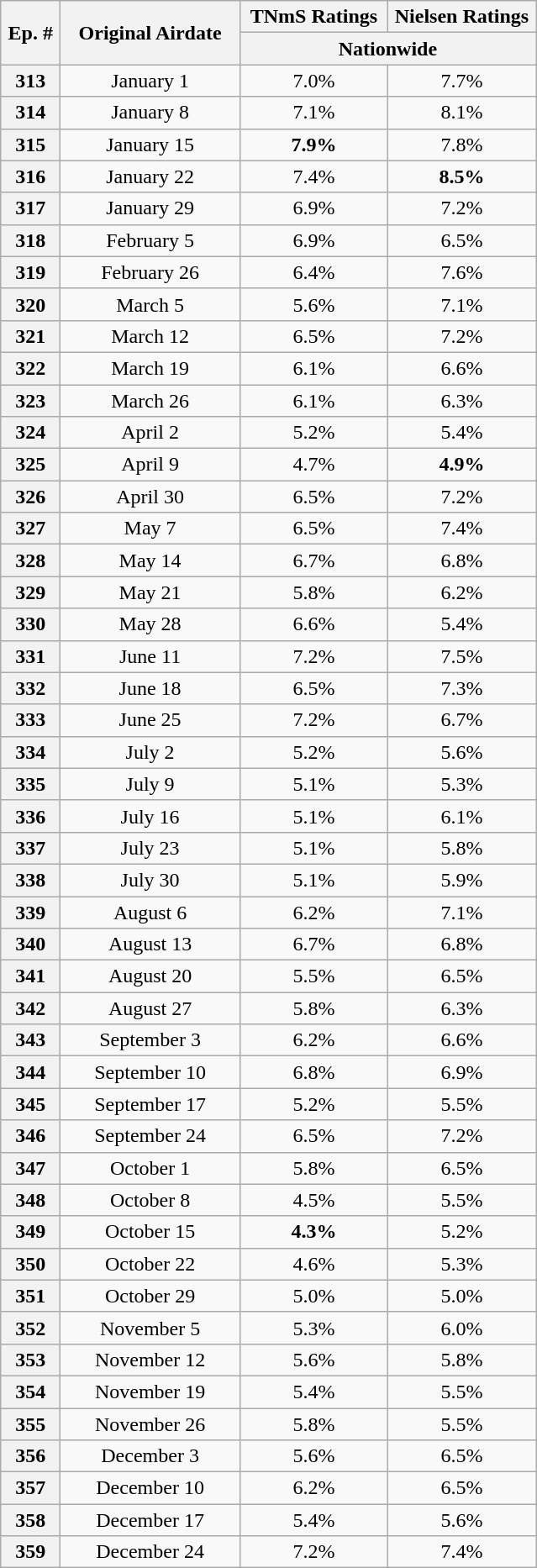<table class="wikitable" style="text-align:center;">
<tr>
<th rowspan="2" style="width:40px;">Ep. #</th>
<th rowspan="2" style="width:135px;">Original Airdate</th>
<th width=110><strong>TNmS Ratings</strong></th>
<th width=110><strong>Nielsen Ratings</strong></th>
</tr>
<tr>
<th colspan="2"><strong>Nationwide</strong></th>
</tr>
<tr>
<th>313</th>
<td>January 1</td>
<td>7.0%</td>
<td>7.7%</td>
</tr>
<tr>
<th>314</th>
<td>January 8</td>
<td>7.1%</td>
<td>8.1%</td>
</tr>
<tr>
<th>315</th>
<td>January 15</td>
<td><span><strong>7.9%</strong></span></td>
<td>7.8%</td>
</tr>
<tr>
<th>316</th>
<td>January 22</td>
<td>7.4%</td>
<td><span><strong>8.5%</strong></span></td>
</tr>
<tr>
<th>317</th>
<td>January 29</td>
<td>6.9%</td>
<td>7.2%</td>
</tr>
<tr>
<th>318</th>
<td>February 5</td>
<td>6.9%</td>
<td>6.5%</td>
</tr>
<tr>
<th>319</th>
<td>February 26</td>
<td>6.4%</td>
<td>7.6%</td>
</tr>
<tr>
<th>320</th>
<td>March 5</td>
<td>5.6%</td>
<td>7.1%</td>
</tr>
<tr>
<th>321</th>
<td>March 12</td>
<td>6.5%</td>
<td>7.2%</td>
</tr>
<tr>
<th>322</th>
<td>March 19</td>
<td>6.1%</td>
<td>6.6%</td>
</tr>
<tr>
<th>323</th>
<td>March 26</td>
<td>6.1%</td>
<td>6.3%</td>
</tr>
<tr>
<th>324</th>
<td>April 2</td>
<td>5.2%</td>
<td>5.4%</td>
</tr>
<tr>
<th>325</th>
<td>April 9</td>
<td>4.7%</td>
<td><span><strong>4.9%</strong></span></td>
</tr>
<tr>
<th>326</th>
<td>April 30</td>
<td>6.5%</td>
<td>7.2%</td>
</tr>
<tr>
<th>327</th>
<td>May 7</td>
<td>6.5%</td>
<td>7.4%</td>
</tr>
<tr>
<th>328</th>
<td>May 14</td>
<td>6.7%</td>
<td>6.8%</td>
</tr>
<tr>
<th>329</th>
<td>May 21</td>
<td>5.8%</td>
<td>6.2%</td>
</tr>
<tr>
<th>330</th>
<td>May 28</td>
<td>6.6%</td>
<td>5.4%</td>
</tr>
<tr>
<th>331</th>
<td>June 11</td>
<td>7.2%</td>
<td>7.5%</td>
</tr>
<tr>
<th>332</th>
<td>June 18</td>
<td>6.5%</td>
<td>7.3%</td>
</tr>
<tr>
<th>333</th>
<td>June 25</td>
<td>7.2%</td>
<td>6.7%</td>
</tr>
<tr>
<th>334</th>
<td>July 2</td>
<td>5.2%</td>
<td>5.6%</td>
</tr>
<tr>
<th>335</th>
<td>July 9</td>
<td>5.1%</td>
<td>5.3%</td>
</tr>
<tr>
<th>336</th>
<td>July 16</td>
<td>5.1%</td>
<td>6.1%</td>
</tr>
<tr>
<th>337</th>
<td>July 23</td>
<td>5.1%</td>
<td>5.8%</td>
</tr>
<tr>
<th>338</th>
<td>July 30</td>
<td>5.1%</td>
<td>5.9%</td>
</tr>
<tr>
<th>339</th>
<td>August 6</td>
<td>6.2%</td>
<td>7.1%</td>
</tr>
<tr>
<th>340</th>
<td>August 13</td>
<td>6.7%</td>
<td>6.8%</td>
</tr>
<tr>
<th>341</th>
<td>August 20</td>
<td>5.5%</td>
<td>6.5%</td>
</tr>
<tr>
<th>342</th>
<td>August 27</td>
<td>5.8%</td>
<td>6.3%</td>
</tr>
<tr>
<th>343</th>
<td>September 3</td>
<td>6.2%</td>
<td>6.6%</td>
</tr>
<tr>
<th>344</th>
<td>September 10</td>
<td>6.8%</td>
<td>6.9%</td>
</tr>
<tr>
<th>345</th>
<td>September 17</td>
<td>5.2%</td>
<td>5.5%</td>
</tr>
<tr>
<th>346</th>
<td>September 24</td>
<td>6.5%</td>
<td>7.2%</td>
</tr>
<tr>
<th>347</th>
<td>October 1</td>
<td>5.8%</td>
<td>6.5%</td>
</tr>
<tr>
<th>348</th>
<td>October 8</td>
<td>4.5%</td>
<td>5.5%</td>
</tr>
<tr>
<th>349</th>
<td>October 15</td>
<td><span><strong>4.3%</strong></span></td>
<td>5.2%</td>
</tr>
<tr>
<th>350</th>
<td>October 22</td>
<td>4.6%</td>
<td>5.3%</td>
</tr>
<tr>
<th>351</th>
<td>October 29</td>
<td>5.0%</td>
<td>5.0%</td>
</tr>
<tr>
<th>352</th>
<td>November 5</td>
<td>5.3%</td>
<td>6.0%</td>
</tr>
<tr>
<th>353</th>
<td>November 12</td>
<td>5.6%</td>
<td>5.8%</td>
</tr>
<tr>
<th>354</th>
<td>November 19</td>
<td>5.4%</td>
<td>5.5%</td>
</tr>
<tr>
<th>355</th>
<td>November 26</td>
<td>5.8%</td>
<td>5.5%</td>
</tr>
<tr>
<th>356</th>
<td>December 3</td>
<td>5.6%</td>
<td>6.5%</td>
</tr>
<tr>
<th>357</th>
<td>December 10</td>
<td>6.2%</td>
<td>6.5%</td>
</tr>
<tr>
<th>358</th>
<td>December 17</td>
<td>5.4%</td>
<td>5.6%</td>
</tr>
<tr>
<th>359</th>
<td>December 24</td>
<td>7.2%</td>
<td>7.4%</td>
</tr>
</table>
